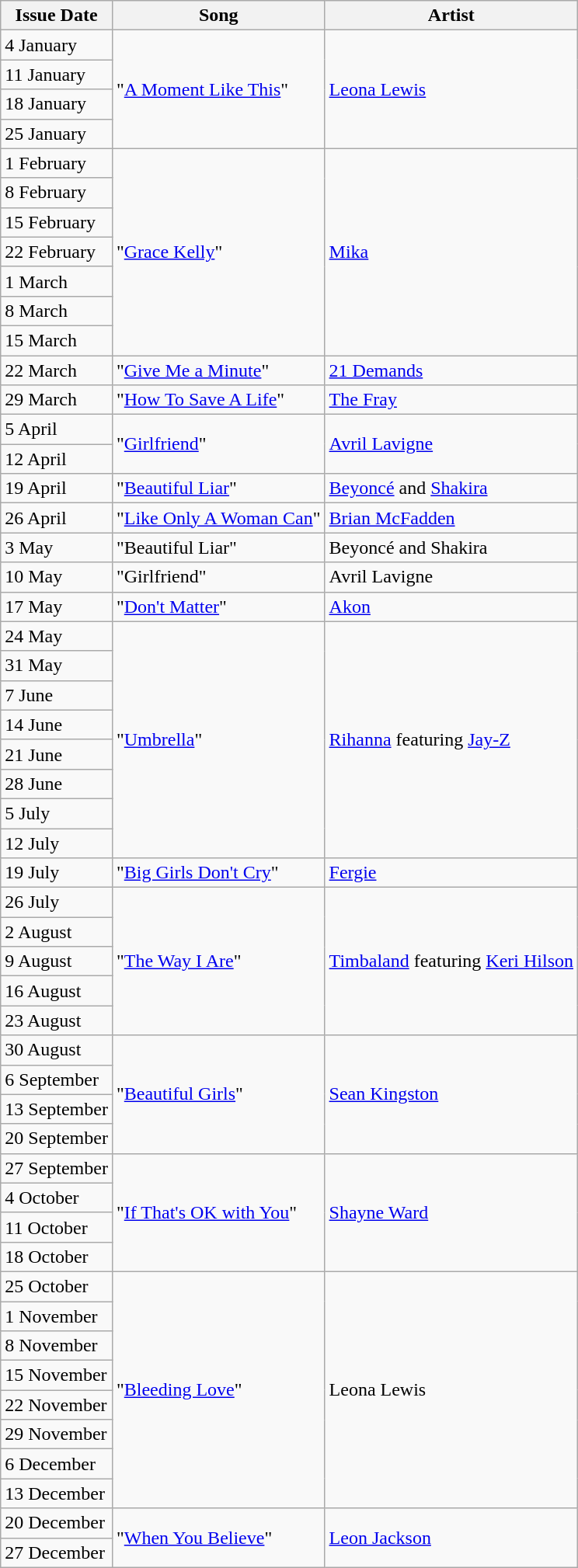<table class="wikitable">
<tr>
<th>Issue Date</th>
<th>Song</th>
<th>Artist</th>
</tr>
<tr>
<td>4 January</td>
<td rowspan=4>"<a href='#'>A Moment Like This</a>"</td>
<td rowspan=4><a href='#'>Leona Lewis</a></td>
</tr>
<tr>
<td>11 January</td>
</tr>
<tr>
<td>18 January</td>
</tr>
<tr>
<td>25 January</td>
</tr>
<tr>
<td>1 February</td>
<td rowspan=7>"<a href='#'>Grace Kelly</a>"</td>
<td rowspan=7><a href='#'>Mika</a></td>
</tr>
<tr>
<td>8 February</td>
</tr>
<tr>
<td>15 February</td>
</tr>
<tr>
<td>22 February</td>
</tr>
<tr>
<td>1 March</td>
</tr>
<tr>
<td>8 March</td>
</tr>
<tr>
<td>15 March</td>
</tr>
<tr>
<td>22 March</td>
<td>"<a href='#'>Give Me a Minute</a>"</td>
<td><a href='#'>21 Demands</a></td>
</tr>
<tr>
<td>29 March</td>
<td>"<a href='#'>How To Save A Life</a>"</td>
<td><a href='#'>The Fray</a></td>
</tr>
<tr>
<td>5 April</td>
<td rowspan=2>"<a href='#'>Girlfriend</a>"</td>
<td rowspan=2><a href='#'>Avril Lavigne</a></td>
</tr>
<tr>
<td>12 April</td>
</tr>
<tr>
<td>19 April</td>
<td>"<a href='#'>Beautiful Liar</a>"</td>
<td><a href='#'>Beyoncé</a> and <a href='#'>Shakira</a></td>
</tr>
<tr>
<td>26 April</td>
<td>"<a href='#'>Like Only A Woman Can</a>"</td>
<td><a href='#'>Brian McFadden</a></td>
</tr>
<tr>
<td>3 May</td>
<td>"Beautiful Liar"</td>
<td>Beyoncé and Shakira</td>
</tr>
<tr>
<td>10 May</td>
<td>"Girlfriend"</td>
<td>Avril Lavigne</td>
</tr>
<tr>
<td>17 May</td>
<td>"<a href='#'>Don't Matter</a>"</td>
<td><a href='#'>Akon</a></td>
</tr>
<tr>
<td>24 May</td>
<td rowspan=8>"<a href='#'>Umbrella</a>"</td>
<td rowspan=8><a href='#'>Rihanna</a> featuring <a href='#'>Jay-Z</a></td>
</tr>
<tr>
<td>31 May</td>
</tr>
<tr>
<td>7 June</td>
</tr>
<tr>
<td>14 June</td>
</tr>
<tr>
<td>21 June</td>
</tr>
<tr>
<td>28 June</td>
</tr>
<tr>
<td>5 July</td>
</tr>
<tr>
<td>12 July</td>
</tr>
<tr>
<td>19 July</td>
<td>"<a href='#'>Big Girls Don't Cry</a>"</td>
<td><a href='#'>Fergie</a></td>
</tr>
<tr>
<td>26 July</td>
<td rowspan=5>"<a href='#'>The Way I Are</a>"</td>
<td rowspan=5><a href='#'>Timbaland</a> featuring <a href='#'>Keri Hilson</a></td>
</tr>
<tr>
<td>2 August</td>
</tr>
<tr>
<td>9 August</td>
</tr>
<tr>
<td>16 August</td>
</tr>
<tr>
<td>23 August</td>
</tr>
<tr>
<td>30 August</td>
<td rowspan=4>"<a href='#'>Beautiful Girls</a>"</td>
<td rowspan=4><a href='#'>Sean Kingston</a></td>
</tr>
<tr>
<td>6 September</td>
</tr>
<tr>
<td>13 September</td>
</tr>
<tr>
<td>20 September</td>
</tr>
<tr>
<td>27 September</td>
<td rowspan=4>"<a href='#'>If That's OK with You</a>"</td>
<td rowspan=4><a href='#'>Shayne Ward</a></td>
</tr>
<tr>
<td>4 October</td>
</tr>
<tr>
<td>11 October</td>
</tr>
<tr>
<td>18 October</td>
</tr>
<tr>
<td>25 October</td>
<td rowspan=8>"<a href='#'>Bleeding Love</a>"</td>
<td rowspan=8>Leona Lewis</td>
</tr>
<tr>
<td>1 November</td>
</tr>
<tr>
<td>8 November</td>
</tr>
<tr>
<td>15 November</td>
</tr>
<tr>
<td>22 November</td>
</tr>
<tr>
<td>29 November</td>
</tr>
<tr>
<td>6 December</td>
</tr>
<tr>
<td>13 December</td>
</tr>
<tr>
<td>20 December</td>
<td rowspan=2>"<a href='#'>When You Believe</a>"</td>
<td rowspan=2><a href='#'>Leon Jackson</a></td>
</tr>
<tr>
<td>27 December</td>
</tr>
</table>
